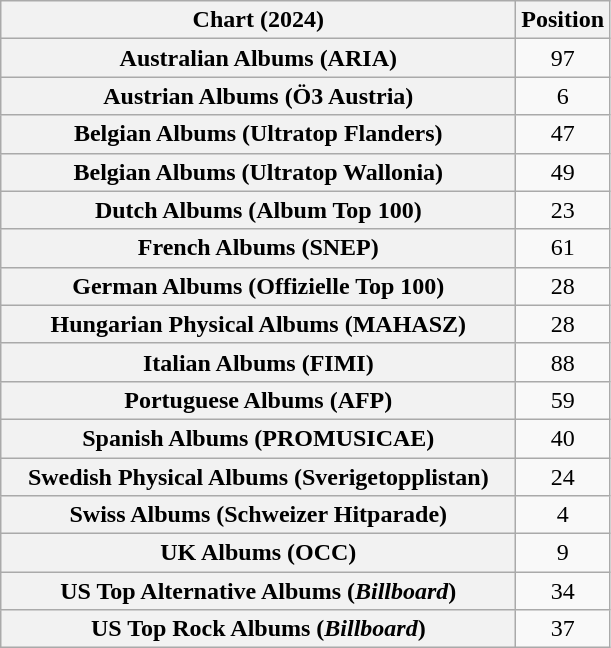<table class="wikitable sortable plainrowheaders" style="text-align:center">
<tr>
<th scope="col" style="width:21em;">Chart (2024)</th>
<th scope="col">Position</th>
</tr>
<tr>
<th scope="row">Australian Albums (ARIA)</th>
<td>97</td>
</tr>
<tr>
<th scope="row">Austrian Albums (Ö3 Austria)</th>
<td>6</td>
</tr>
<tr>
<th scope="row">Belgian Albums (Ultratop Flanders)</th>
<td>47</td>
</tr>
<tr>
<th scope="row">Belgian Albums (Ultratop Wallonia)</th>
<td>49</td>
</tr>
<tr>
<th scope="row">Dutch Albums (Album Top 100)</th>
<td>23</td>
</tr>
<tr>
<th scope="row">French Albums (SNEP)</th>
<td>61</td>
</tr>
<tr>
<th scope="row">German Albums (Offizielle Top 100)</th>
<td>28</td>
</tr>
<tr>
<th scope="row">Hungarian Physical Albums (MAHASZ)</th>
<td>28</td>
</tr>
<tr>
<th scope="row">Italian Albums (FIMI)</th>
<td>88</td>
</tr>
<tr>
<th scope="row">Portuguese Albums (AFP)</th>
<td>59</td>
</tr>
<tr>
<th scope="row">Spanish Albums (PROMUSICAE)</th>
<td>40</td>
</tr>
<tr>
<th scope="row">Swedish Physical Albums (Sverigetopplistan)</th>
<td>24</td>
</tr>
<tr>
<th scope="row">Swiss Albums (Schweizer Hitparade)</th>
<td>4</td>
</tr>
<tr>
<th scope="row">UK Albums (OCC)</th>
<td>9</td>
</tr>
<tr>
<th scope="row">US Top Alternative Albums (<em>Billboard</em>)</th>
<td>34</td>
</tr>
<tr>
<th scope="row">US Top Rock Albums (<em>Billboard</em>)</th>
<td>37</td>
</tr>
</table>
